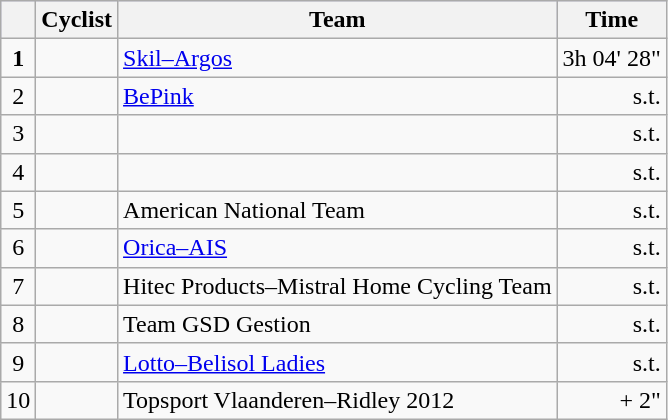<table class="wikitable">
<tr style="background:#ccccff;">
<th></th>
<th>Cyclist</th>
<th>Team</th>
<th>Time</th>
</tr>
<tr>
<td align=center><strong>1</strong></td>
<td></td>
<td><a href='#'>Skil–Argos</a></td>
<td align=right>3h 04' 28"</td>
</tr>
<tr>
<td align=center>2</td>
<td></td>
<td><a href='#'>BePink</a></td>
<td align=right>s.t.</td>
</tr>
<tr>
<td align=center>3</td>
<td></td>
<td></td>
<td align=right>s.t.</td>
</tr>
<tr>
<td align=center>4</td>
<td></td>
<td></td>
<td align=right>s.t.</td>
</tr>
<tr>
<td align=center>5</td>
<td></td>
<td>American National Team</td>
<td align=right>s.t.</td>
</tr>
<tr>
<td align=center>6</td>
<td></td>
<td><a href='#'>Orica–AIS</a></td>
<td align=right>s.t.</td>
</tr>
<tr>
<td align=center>7</td>
<td></td>
<td>Hitec Products–Mistral Home Cycling Team</td>
<td align=right>s.t.</td>
</tr>
<tr>
<td align=center>8</td>
<td></td>
<td>Team GSD Gestion</td>
<td align=right>s.t.</td>
</tr>
<tr>
<td align=center>9</td>
<td></td>
<td><a href='#'>Lotto–Belisol Ladies</a></td>
<td align=right>s.t.</td>
</tr>
<tr>
<td align=center>10</td>
<td></td>
<td>Topsport Vlaanderen–Ridley 2012</td>
<td align=right>+ 2"</td>
</tr>
</table>
